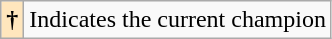<table class="wikitable">
<tr>
<th style="background-color: #ffe6bd">†</th>
<td>Indicates the current champion</td>
</tr>
</table>
